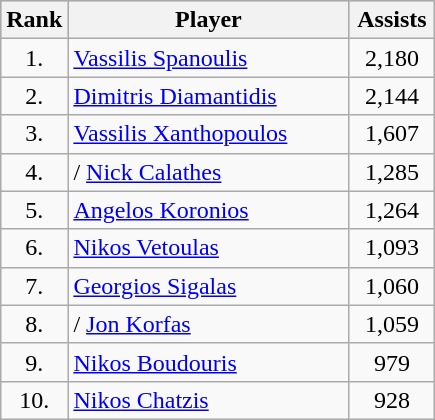<table class="wikitable"  style="text-align:center;">
<tr style="background:silver;">
<th style="width:20px;">Rank</th>
<th style="width:180px;">Player</th>
<th style="width:50px;">Assists</th>
</tr>
<tr>
<td>1.</td>
<td style="text-align:left"> <a href='#'>Vassilis Spanoulis</a></td>
<td>2,180</td>
</tr>
<tr>
<td>2.</td>
<td style="text-align:left"> <a href='#'>Dimitris Diamantidis</a></td>
<td>2,144</td>
</tr>
<tr>
<td>3.</td>
<td style="text-align:left"> <a href='#'>Vassilis Xanthopoulos</a></td>
<td>1,607</td>
</tr>
<tr>
<td>4.</td>
<td style="text-align:left">/ <a href='#'>Nick Calathes</a></td>
<td>1,285</td>
</tr>
<tr>
<td>5.</td>
<td style="text-align:left"> <a href='#'>Angelos Koronios</a></td>
<td>1,264</td>
</tr>
<tr>
<td>6.</td>
<td style="text-align:left"> <a href='#'>Nikos Vetoulas</a></td>
<td>1,093</td>
</tr>
<tr>
<td>7.</td>
<td style="text-align:left"> <a href='#'>Georgios Sigalas</a></td>
<td>1,060</td>
</tr>
<tr>
<td>8.</td>
<td style="text-align:left">/ <a href='#'>Jon Korfas</a></td>
<td>1,059</td>
</tr>
<tr>
<td>9.</td>
<td style="text-align:left"> <a href='#'>Nikos Boudouris</a></td>
<td> 979</td>
</tr>
<tr>
<td>10.</td>
<td style="text-align:left"> <a href='#'>Nikos Chatzis</a></td>
<td> 928</td>
</tr>
</table>
